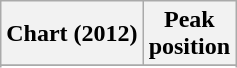<table class="wikitable sortable plainrowheaders">
<tr>
<th scope="col">Chart (2012)</th>
<th scope="col">Peak<br>position</th>
</tr>
<tr>
</tr>
<tr>
</tr>
<tr>
</tr>
<tr>
</tr>
<tr>
</tr>
<tr>
</tr>
<tr>
</tr>
</table>
